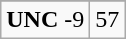<table class="wikitable">
<tr align="center">
</tr>
<tr align="center">
<td><strong>UNC</strong> -9</td>
<td>57</td>
</tr>
</table>
